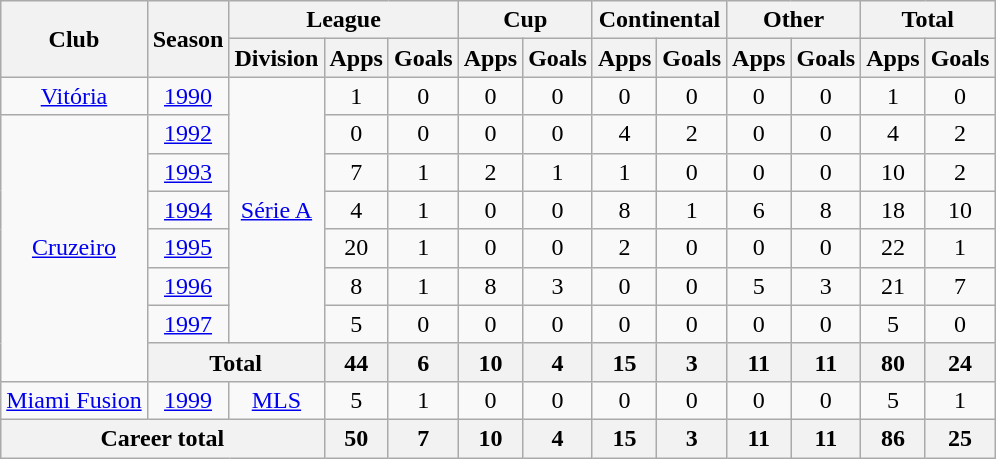<table class="wikitable" style="text-align: center">
<tr>
<th rowspan="2">Club</th>
<th rowspan="2">Season</th>
<th colspan="3">League</th>
<th colspan="2">Cup</th>
<th colspan="2">Continental</th>
<th colspan="2">Other</th>
<th colspan="2">Total</th>
</tr>
<tr>
<th>Division</th>
<th>Apps</th>
<th>Goals</th>
<th>Apps</th>
<th>Goals</th>
<th>Apps</th>
<th>Goals</th>
<th>Apps</th>
<th>Goals</th>
<th>Apps</th>
<th>Goals</th>
</tr>
<tr>
<td><a href='#'>Vitória</a></td>
<td><a href='#'>1990</a></td>
<td rowspan="7"><a href='#'>Série A</a></td>
<td>1</td>
<td>0</td>
<td>0</td>
<td>0</td>
<td>0</td>
<td>0</td>
<td>0</td>
<td>0</td>
<td>1</td>
<td>0</td>
</tr>
<tr>
<td rowspan="7"><a href='#'>Cruzeiro</a></td>
<td><a href='#'>1992</a></td>
<td>0</td>
<td>0</td>
<td>0</td>
<td>0</td>
<td>4</td>
<td>2</td>
<td>0</td>
<td>0</td>
<td>4</td>
<td>2</td>
</tr>
<tr>
<td><a href='#'>1993</a></td>
<td>7</td>
<td>1</td>
<td>2</td>
<td>1</td>
<td>1</td>
<td>0</td>
<td>0</td>
<td>0</td>
<td>10</td>
<td>2</td>
</tr>
<tr>
<td><a href='#'>1994</a></td>
<td>4</td>
<td>1</td>
<td>0</td>
<td>0</td>
<td>8</td>
<td>1</td>
<td>6</td>
<td>8</td>
<td>18</td>
<td>10</td>
</tr>
<tr>
<td><a href='#'>1995</a></td>
<td>20</td>
<td>1</td>
<td>0</td>
<td>0</td>
<td>2</td>
<td>0</td>
<td>0</td>
<td>0</td>
<td>22</td>
<td>1</td>
</tr>
<tr>
<td><a href='#'>1996</a></td>
<td>8</td>
<td>1</td>
<td>8</td>
<td>3</td>
<td>0</td>
<td>0</td>
<td>5</td>
<td>3</td>
<td>21</td>
<td>7</td>
</tr>
<tr>
<td><a href='#'>1997</a></td>
<td>5</td>
<td>0</td>
<td>0</td>
<td>0</td>
<td>0</td>
<td>0</td>
<td>0</td>
<td>0</td>
<td>5</td>
<td>0</td>
</tr>
<tr>
<th colspan="2"><strong>Total</strong></th>
<th>44</th>
<th>6</th>
<th>10</th>
<th>4</th>
<th>15</th>
<th>3</th>
<th>11</th>
<th>11</th>
<th>80</th>
<th>24</th>
</tr>
<tr>
<td><a href='#'>Miami Fusion</a></td>
<td><a href='#'>1999</a></td>
<td><a href='#'>MLS</a></td>
<td>5</td>
<td>1</td>
<td>0</td>
<td>0</td>
<td>0</td>
<td>0</td>
<td>0</td>
<td>0</td>
<td>5</td>
<td>1</td>
</tr>
<tr>
<th colspan="3"><strong>Career total</strong></th>
<th>50</th>
<th>7</th>
<th>10</th>
<th>4</th>
<th>15</th>
<th>3</th>
<th>11</th>
<th>11</th>
<th>86</th>
<th>25</th>
</tr>
</table>
